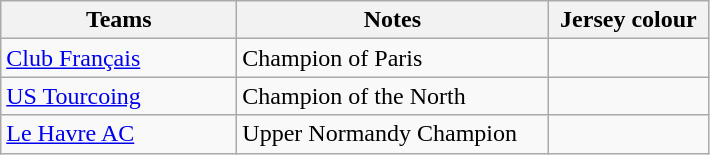<table class="wikitable">
<tr>
<th width=150px>Teams</th>
<th width=200px>Notes</th>
<th width=100px>Jersey colour</th>
</tr>
<tr>
<td> <a href='#'>Club Français</a></td>
<td>Champion of Paris</td>
<td></td>
</tr>
<tr>
<td> <a href='#'>US Tourcoing</a></td>
<td>Champion of the North</td>
<td></td>
</tr>
<tr>
<td> <a href='#'>Le Havre AC</a></td>
<td>Upper Normandy Champion</td>
<td></td>
</tr>
</table>
